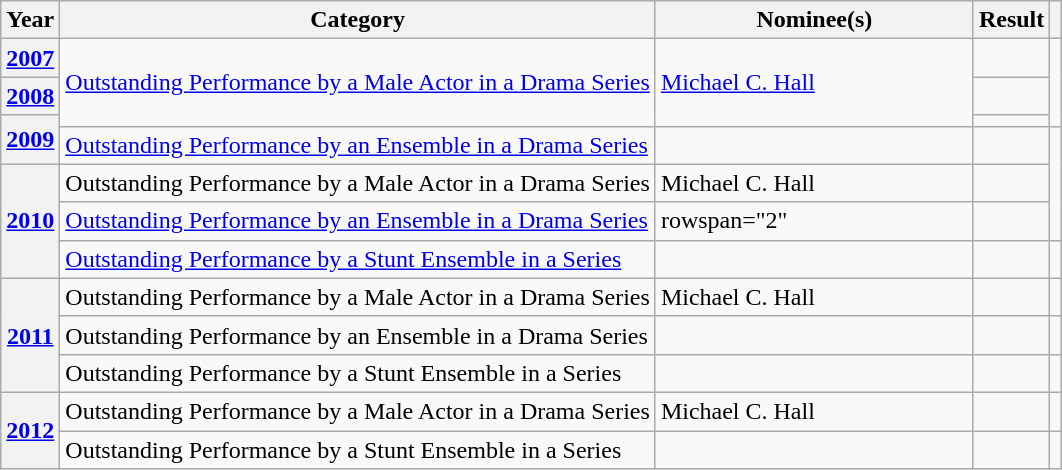<table class="wikitable sortable plainrowheaders">
<tr>
<th scope=col>Year</th>
<th scope=col>Category</th>
<th scope=col style="width:30%;">Nominee(s)</th>
<th scope=col>Result</th>
<th scope="col" class="unsortable"></th>
</tr>
<tr>
<th scope=row><a href='#'>2007</a></th>
<td rowspan="3"><a href='#'>Outstanding Performance by a Male Actor in a Drama Series</a></td>
<td rowspan="3" data-sort-value="Hall, Michael C."><a href='#'>Michael C. Hall</a></td>
<td></td>
<td rowspan="3"></td>
</tr>
<tr>
<th scope=row><a href='#'>2008</a></th>
<td></td>
</tr>
<tr>
<th scope=rowgroup rowspan="2"><a href='#'>2009</a></th>
<td></td>
</tr>
<tr>
<td><a href='#'>Outstanding Performance by an Ensemble in a Drama Series</a></td>
<td></td>
<td></td>
<td rowspan="3"></td>
</tr>
<tr>
<th scope=rowgroup rowspan="3"><a href='#'>2010</a></th>
<td>Outstanding Performance by a Male Actor in a Drama Series</td>
<td data-sort-value="Hall, Michael, C.">Michael C. Hall</td>
<td></td>
</tr>
<tr>
<td><a href='#'>Outstanding Performance by an Ensemble in a Drama Series</a></td>
<td>rowspan="2" </td>
<td></td>
</tr>
<tr>
<td Screen Actors Guild Award for Outstanding Performance by a Stunt Ensemble in a Series><a href='#'>Outstanding Performance by a Stunt Ensemble in a Series</a></td>
<td></td>
<td></td>
</tr>
<tr>
<th rowspan="3" scope="rowgroup"><a href='#'>2011</a></th>
<td>Outstanding Performance by a Male Actor in a Drama Series</td>
<td data-sort-value="Hall, Michael C.">Michael C. Hall</td>
<td></td>
<td></td>
</tr>
<tr>
<td>Outstanding Performance by an Ensemble in a Drama Series</td>
<td></td>
<td></td>
<td></td>
</tr>
<tr>
<td>Outstanding Performance by a Stunt Ensemble in a Series</td>
<td></td>
<td></td>
<td></td>
</tr>
<tr>
<th rowspan="2" scope="row"><a href='#'>2012</a></th>
<td>Outstanding Performance by a Male Actor in a Drama Series</td>
<td data-sort-value="Hall, Michael C.">Michael C. Hall</td>
<td></td>
<td></td>
</tr>
<tr>
<td>Outstanding Performance by a Stunt Ensemble in a Series</td>
<td></td>
<td></td>
<td></td>
</tr>
</table>
